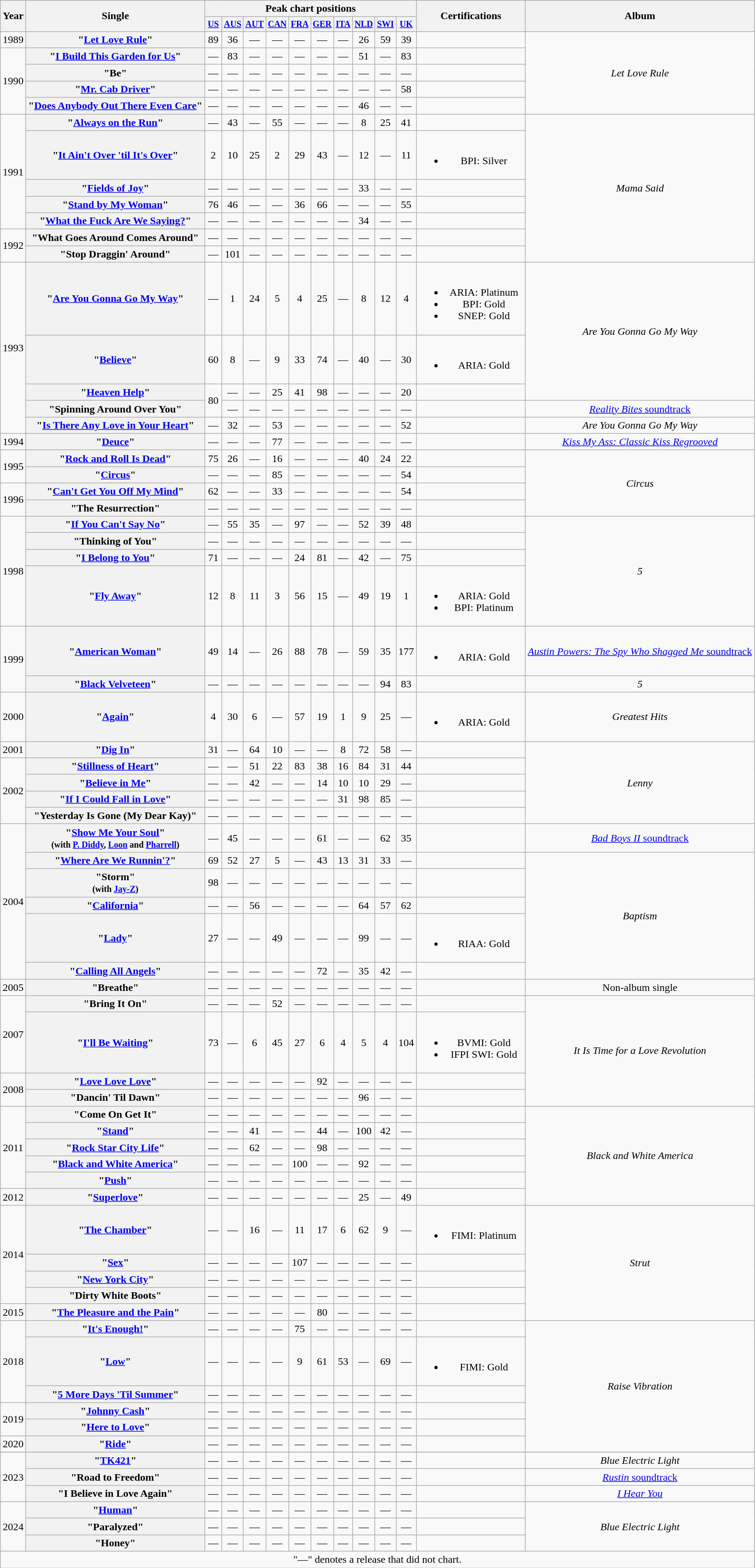<table class="wikitable plainrowheaders" style="text-align:center;">
<tr>
<th rowspan="2">Year</th>
<th rowspan="2">Single</th>
<th colspan="10">Peak chart positions</th>
<th rowspan="2" style="width:10em;">Certifications</th>
<th rowspan="2">Album</th>
</tr>
<tr style="font-size:smaller;">
<th width="20"><a href='#'>US</a><br></th>
<th width="20"><a href='#'>AUS</a><br></th>
<th width="20"><a href='#'>AUT</a><br></th>
<th width="20"><a href='#'>CAN</a><br></th>
<th width="20"><a href='#'>FRA</a><br></th>
<th width="20"><a href='#'>GER</a><br></th>
<th width="20"><a href='#'>ITA</a><br></th>
<th width="20"><a href='#'>NLD</a><br></th>
<th width="20"><a href='#'>SWI</a><br></th>
<th width="20"><a href='#'>UK</a><br></th>
</tr>
<tr>
<td>1989</td>
<th scope="row">"<a href='#'>Let Love Rule</a>"</th>
<td>89</td>
<td>36</td>
<td>—</td>
<td>—</td>
<td>—</td>
<td>—</td>
<td>—</td>
<td>26</td>
<td>59</td>
<td>39</td>
<td></td>
<td rowspan="5"><em>Let Love Rule</em></td>
</tr>
<tr>
<td rowspan="4">1990</td>
<th scope="row">"<a href='#'>I Build This Garden for Us</a>"</th>
<td>—</td>
<td>83</td>
<td>—</td>
<td>—</td>
<td>—</td>
<td>—</td>
<td>—</td>
<td>51</td>
<td>—</td>
<td>83</td>
</tr>
<tr>
<th scope="row">"Be"</th>
<td>—</td>
<td>—</td>
<td>—</td>
<td>—</td>
<td>—</td>
<td>—</td>
<td>—</td>
<td>—</td>
<td>—</td>
<td>—</td>
<td></td>
</tr>
<tr>
<th scope="row">"<a href='#'>Mr. Cab Driver</a>"</th>
<td>—</td>
<td>—</td>
<td>—</td>
<td>—</td>
<td>—</td>
<td>—</td>
<td>—</td>
<td>—</td>
<td>—</td>
<td>58</td>
<td></td>
</tr>
<tr>
<th scope="row">"<a href='#'>Does Anybody Out There Even Care</a>"</th>
<td>—</td>
<td>—</td>
<td>—</td>
<td>—</td>
<td>—</td>
<td>—</td>
<td>—</td>
<td>46</td>
<td>—</td>
<td>—</td>
<td></td>
</tr>
<tr>
<td rowspan="5">1991</td>
<th scope="row">"<a href='#'>Always on the Run</a>"</th>
<td>—</td>
<td>43</td>
<td>—</td>
<td>55</td>
<td>—</td>
<td>—</td>
<td>—</td>
<td>8</td>
<td>25</td>
<td>41</td>
<td></td>
<td rowspan="7"><em>Mama Said</em></td>
</tr>
<tr>
<th scope="row">"<a href='#'>It Ain't Over 'til It's Over</a>"</th>
<td>2</td>
<td>10</td>
<td>25</td>
<td>2</td>
<td>29</td>
<td>43</td>
<td>—</td>
<td>12</td>
<td>—</td>
<td>11</td>
<td><br><ul><li>BPI: Silver</li></ul></td>
</tr>
<tr>
<th scope="row">"<a href='#'>Fields of Joy</a>"</th>
<td>—</td>
<td>—</td>
<td>—</td>
<td>—</td>
<td>—</td>
<td>—</td>
<td>—</td>
<td>33</td>
<td>—</td>
<td>—</td>
<td></td>
</tr>
<tr>
<th scope="row">"<a href='#'>Stand by My Woman</a>"</th>
<td>76</td>
<td>46</td>
<td>—</td>
<td>—</td>
<td>36</td>
<td>66</td>
<td>—</td>
<td>—</td>
<td>—</td>
<td>55</td>
<td></td>
</tr>
<tr>
<th scope="row">"<a href='#'>What the Fuck Are We Saying?</a>"</th>
<td>—</td>
<td>—</td>
<td>—</td>
<td>—</td>
<td>—</td>
<td>—</td>
<td>—</td>
<td>34</td>
<td>—</td>
<td>—</td>
<td></td>
</tr>
<tr>
<td rowspan="2">1992</td>
<th scope="row">"What Goes Around Comes Around"</th>
<td>—</td>
<td>—</td>
<td>—</td>
<td>—</td>
<td>—</td>
<td>—</td>
<td>—</td>
<td>—</td>
<td>—</td>
<td>—</td>
<td></td>
</tr>
<tr>
<th scope="row">"Stop Draggin' Around"</th>
<td>—</td>
<td>101</td>
<td>—</td>
<td>—</td>
<td>—</td>
<td>—</td>
<td>—</td>
<td>—</td>
<td>—</td>
<td>—</td>
<td></td>
</tr>
<tr>
<td rowspan="5">1993</td>
<th scope="row">"<a href='#'>Are You Gonna Go My Way</a>"</th>
<td>—</td>
<td>1</td>
<td>24</td>
<td>5</td>
<td>4</td>
<td>25</td>
<td>—</td>
<td>8</td>
<td>12</td>
<td>4</td>
<td><br><ul><li>ARIA: Platinum</li><li>BPI: Gold</li><li>SNEP: Gold</li></ul></td>
<td rowspan="3"><em>Are You Gonna Go My Way</em></td>
</tr>
<tr>
<th scope="row">"<a href='#'>Believe</a>"</th>
<td>60</td>
<td>8</td>
<td>—</td>
<td>9</td>
<td>33</td>
<td>74</td>
<td>—</td>
<td>40</td>
<td>—</td>
<td>30</td>
<td><br><ul><li>ARIA: Gold</li></ul></td>
</tr>
<tr>
<th scope="row">"<a href='#'>Heaven Help</a>"</th>
<td rowspan="2">80</td>
<td>—</td>
<td>—</td>
<td>25</td>
<td>41</td>
<td>98</td>
<td>—</td>
<td>—</td>
<td>—</td>
<td>20</td>
<td></td>
</tr>
<tr>
<th scope="row">"Spinning Around Over You"</th>
<td>—</td>
<td>—</td>
<td>—</td>
<td>—</td>
<td>—</td>
<td>—</td>
<td>—</td>
<td>—</td>
<td>—</td>
<td></td>
<td><a href='#'><em>Reality Bites</em> soundtrack</a></td>
</tr>
<tr>
<th scope="row">"<a href='#'>Is There Any Love in Your Heart</a>"</th>
<td>—</td>
<td>32</td>
<td>—</td>
<td>53</td>
<td>—</td>
<td>—</td>
<td>—</td>
<td>—</td>
<td>—</td>
<td>52</td>
<td></td>
<td><em>Are You Gonna Go My Way</em></td>
</tr>
<tr>
<td>1994</td>
<th scope="row">"<a href='#'>Deuce</a>"</th>
<td>—</td>
<td>—</td>
<td>—</td>
<td>77</td>
<td>—</td>
<td>—</td>
<td>—</td>
<td>—</td>
<td>—</td>
<td>—</td>
<td></td>
<td><em><a href='#'>Kiss My Ass: Classic Kiss Regrooved</a></em></td>
</tr>
<tr>
<td rowspan="2">1995</td>
<th scope="row">"<a href='#'>Rock and Roll Is Dead</a>"</th>
<td>75</td>
<td>26</td>
<td>—</td>
<td>16</td>
<td>—</td>
<td>—</td>
<td>—</td>
<td>40</td>
<td>24</td>
<td>22</td>
<td></td>
<td rowspan="4"><em>Circus</em></td>
</tr>
<tr>
<th scope="row">"<a href='#'>Circus</a>"</th>
<td>—</td>
<td>—</td>
<td>—</td>
<td>85</td>
<td>—</td>
<td>—</td>
<td>—</td>
<td>—</td>
<td>—</td>
<td>54</td>
<td></td>
</tr>
<tr>
<td rowspan="2">1996</td>
<th scope="row">"<a href='#'>Can't Get You Off My Mind</a>"</th>
<td>62</td>
<td>—</td>
<td>—</td>
<td>33</td>
<td>—</td>
<td>—</td>
<td>—</td>
<td>—</td>
<td>—</td>
<td>54</td>
<td></td>
</tr>
<tr>
<th scope="row">"The Resurrection"</th>
<td>—</td>
<td>—</td>
<td>—</td>
<td>—</td>
<td>—</td>
<td>—</td>
<td>—</td>
<td>—</td>
<td>—</td>
<td>—</td>
<td></td>
</tr>
<tr>
<td rowspan="4">1998</td>
<th scope="row">"<a href='#'>If You Can't Say No</a>"</th>
<td>—</td>
<td>55</td>
<td>35</td>
<td>—</td>
<td>97</td>
<td>—</td>
<td>—</td>
<td>52</td>
<td>39</td>
<td>48</td>
<td></td>
<td rowspan="4"><em>5</em></td>
</tr>
<tr>
<th scope="row">"Thinking of You"</th>
<td>—</td>
<td>—</td>
<td>—</td>
<td>—</td>
<td>—</td>
<td>—</td>
<td>—</td>
<td>—</td>
<td>—</td>
<td>—</td>
<td></td>
</tr>
<tr>
<th scope="row">"<a href='#'>I Belong to You</a>"</th>
<td>71</td>
<td>—</td>
<td>—</td>
<td>—</td>
<td>24</td>
<td>81</td>
<td>—</td>
<td>42</td>
<td>—</td>
<td>75</td>
<td></td>
</tr>
<tr>
<th scope="row">"<a href='#'>Fly Away</a>"</th>
<td>12</td>
<td>8</td>
<td>11</td>
<td>3</td>
<td>56</td>
<td>15</td>
<td>—</td>
<td>49</td>
<td>19</td>
<td>1</td>
<td><br><ul><li>ARIA: Gold</li><li>BPI: Platinum</li></ul></td>
</tr>
<tr>
<td rowspan="2">1999</td>
<th scope="row">"<a href='#'>American Woman</a>"</th>
<td>49</td>
<td>14</td>
<td>—</td>
<td>26</td>
<td>88</td>
<td>78</td>
<td>—</td>
<td>59</td>
<td>35</td>
<td>177</td>
<td><br><ul><li>ARIA: Gold</li></ul></td>
<td><a href='#'><em>Austin Powers: The Spy Who Shagged Me</em> soundtrack</a></td>
</tr>
<tr>
<th scope="row">"<a href='#'>Black Velveteen</a>"</th>
<td>—</td>
<td>—</td>
<td>—</td>
<td>—</td>
<td>—</td>
<td>—</td>
<td>—</td>
<td>—</td>
<td>94</td>
<td>83</td>
<td></td>
<td><em>5</em></td>
</tr>
<tr>
<td>2000</td>
<th scope="row">"<a href='#'>Again</a>"</th>
<td>4</td>
<td>30</td>
<td>6</td>
<td>—</td>
<td>57</td>
<td>19</td>
<td>1</td>
<td>9</td>
<td>25</td>
<td>—</td>
<td><br><ul><li>ARIA: Gold</li></ul></td>
<td><em>Greatest Hits</em></td>
</tr>
<tr>
<td>2001</td>
<th scope="row">"<a href='#'>Dig In</a>"</th>
<td>31</td>
<td>—</td>
<td>64</td>
<td>10</td>
<td>—</td>
<td>—</td>
<td>8</td>
<td>72</td>
<td>58</td>
<td>—</td>
<td></td>
<td rowspan="5"><em>Lenny</em></td>
</tr>
<tr>
<td rowspan="4">2002</td>
<th scope="row">"<a href='#'>Stillness of Heart</a>"</th>
<td>—</td>
<td>—</td>
<td>51</td>
<td>22</td>
<td>83</td>
<td>38</td>
<td>16</td>
<td>84</td>
<td>31</td>
<td>44</td>
<td></td>
</tr>
<tr>
<th scope="row">"<a href='#'>Believe in Me</a>"</th>
<td>—</td>
<td>—</td>
<td>42</td>
<td>—</td>
<td>—</td>
<td>14</td>
<td>10</td>
<td>10</td>
<td>29</td>
<td>—</td>
<td></td>
</tr>
<tr>
<th scope="row">"<a href='#'>If I Could Fall in Love</a>"</th>
<td>—</td>
<td>—</td>
<td>—</td>
<td>—</td>
<td>—</td>
<td>—</td>
<td>31</td>
<td>98</td>
<td>85</td>
<td>—</td>
<td></td>
</tr>
<tr>
<th scope="row">"Yesterday Is Gone (My Dear Kay)"</th>
<td>—</td>
<td>—</td>
<td>—</td>
<td>—</td>
<td>—</td>
<td>—</td>
<td>—</td>
<td>—</td>
<td>—</td>
<td>—</td>
<td></td>
</tr>
<tr>
<td rowspan="6">2004</td>
<th scope="row">"<a href='#'>Show Me Your Soul</a>" <br><small>(with <a href='#'>P. Diddy</a>, <a href='#'>Loon</a> and <a href='#'>Pharrell</a>)</small></th>
<td>—</td>
<td>45</td>
<td>—</td>
<td>—</td>
<td>—</td>
<td>61</td>
<td>—</td>
<td>—</td>
<td>62</td>
<td>35</td>
<td></td>
<td><a href='#'><em>Bad Boys II</em> soundtrack</a></td>
</tr>
<tr>
<th scope="row">"<a href='#'>Where Are We Runnin'?</a>"</th>
<td>69</td>
<td>52</td>
<td>27</td>
<td>5</td>
<td>—</td>
<td>43</td>
<td>13</td>
<td>31</td>
<td>33</td>
<td>—</td>
<td></td>
<td rowspan="5"><em>Baptism</em></td>
</tr>
<tr>
<th scope="row">"Storm"<br><small>(with <a href='#'>Jay-Z</a>)</small></th>
<td>98</td>
<td>—</td>
<td>—</td>
<td>—</td>
<td>—</td>
<td>—</td>
<td>—</td>
<td>—</td>
<td>—</td>
<td>—</td>
<td></td>
</tr>
<tr>
<th scope="row">"<a href='#'>California</a>"</th>
<td>—</td>
<td>—</td>
<td>56</td>
<td>—</td>
<td>—</td>
<td>—</td>
<td>—</td>
<td>64</td>
<td>57</td>
<td>62</td>
<td></td>
</tr>
<tr>
<th scope="row">"<a href='#'>Lady</a>"</th>
<td>27</td>
<td>—</td>
<td>—</td>
<td>49</td>
<td>—</td>
<td>—</td>
<td>—</td>
<td>99</td>
<td>—</td>
<td>—</td>
<td><br><ul><li>RIAA: Gold</li></ul></td>
</tr>
<tr>
<th scope="row">"<a href='#'>Calling All Angels</a>"</th>
<td>—</td>
<td>—</td>
<td>—</td>
<td>—</td>
<td>—</td>
<td>72</td>
<td>—</td>
<td>35</td>
<td>42</td>
<td>—</td>
<td></td>
</tr>
<tr>
<td>2005</td>
<th scope="row">"Breathe"</th>
<td>—</td>
<td>—</td>
<td>—</td>
<td>—</td>
<td>—</td>
<td>—</td>
<td>—</td>
<td>—</td>
<td>—</td>
<td>—</td>
<td></td>
<td>Non-album single</td>
</tr>
<tr>
<td rowspan="2">2007</td>
<th scope="row">"Bring It On"</th>
<td>—</td>
<td>—</td>
<td>—</td>
<td>52</td>
<td>—</td>
<td>—</td>
<td>—</td>
<td>—</td>
<td>—</td>
<td>—</td>
<td></td>
<td rowspan="4"><em>It Is Time for a Love Revolution</em></td>
</tr>
<tr>
<th scope="row">"<a href='#'>I'll Be Waiting</a>"</th>
<td>73</td>
<td>—</td>
<td>6</td>
<td>45</td>
<td>27</td>
<td>6</td>
<td>4</td>
<td>5</td>
<td>4</td>
<td>104</td>
<td><br><ul><li>BVMI: Gold</li><li>IFPI SWI: Gold</li></ul></td>
</tr>
<tr>
<td rowspan="2">2008</td>
<th scope="row">"<a href='#'>Love Love Love</a>"</th>
<td>—</td>
<td>—</td>
<td>—</td>
<td>—</td>
<td>—</td>
<td>92</td>
<td>—</td>
<td>—</td>
<td>—</td>
<td>—</td>
<td></td>
</tr>
<tr>
<th scope="row">"Dancin' Til Dawn"</th>
<td>—</td>
<td>—</td>
<td>—</td>
<td>—</td>
<td>—</td>
<td>—</td>
<td>—</td>
<td>96</td>
<td>—</td>
<td>—</td>
<td></td>
</tr>
<tr>
<td rowspan="5">2011</td>
<th scope="row">"Come On Get It"</th>
<td>—</td>
<td>—</td>
<td>—</td>
<td>—</td>
<td>—</td>
<td>—</td>
<td>—</td>
<td>—</td>
<td>—</td>
<td>—</td>
<td></td>
<td rowspan="6"><em>Black and White America</em></td>
</tr>
<tr>
<th scope="row">"<a href='#'>Stand</a>"</th>
<td>—</td>
<td>—</td>
<td>41</td>
<td>—</td>
<td>—</td>
<td>44</td>
<td>—</td>
<td>100</td>
<td>42</td>
<td>—</td>
<td></td>
</tr>
<tr>
<th scope="row">"<a href='#'>Rock Star City Life</a>"</th>
<td>—</td>
<td>—</td>
<td>62</td>
<td>—</td>
<td>—</td>
<td>98</td>
<td>—</td>
<td>—</td>
<td>—</td>
<td>—</td>
<td></td>
</tr>
<tr>
<th scope="row">"<a href='#'>Black and White America</a>"</th>
<td>—</td>
<td>—</td>
<td>—</td>
<td>—</td>
<td>100</td>
<td>—</td>
<td>—</td>
<td>92</td>
<td>—</td>
<td>—</td>
<td></td>
</tr>
<tr>
<th scope="row">"<a href='#'>Push</a>"</th>
<td>—</td>
<td>—</td>
<td>—</td>
<td>—</td>
<td>—</td>
<td>—</td>
<td>—</td>
<td>—</td>
<td>—</td>
<td>—</td>
<td></td>
</tr>
<tr>
<td>2012</td>
<th scope="row">"<a href='#'>Superlove</a>"</th>
<td>—</td>
<td>—</td>
<td>—</td>
<td>—</td>
<td>—</td>
<td>—</td>
<td>—</td>
<td>25</td>
<td>—</td>
<td>49</td>
<td></td>
</tr>
<tr>
<td rowspan="4">2014</td>
<th scope="row">"<a href='#'>The Chamber</a>"</th>
<td>—</td>
<td>—</td>
<td>16</td>
<td>—</td>
<td>11</td>
<td>17</td>
<td>6</td>
<td>62</td>
<td>9</td>
<td>—</td>
<td><br><ul><li>FIMI: Platinum</li></ul></td>
<td rowspan="5"><em>Strut</em></td>
</tr>
<tr>
<th scope="row">"<a href='#'>Sex</a>"</th>
<td>—</td>
<td>—</td>
<td>—</td>
<td>—</td>
<td>107</td>
<td>—</td>
<td>—</td>
<td>—</td>
<td>—</td>
<td>—</td>
<td></td>
</tr>
<tr>
<th scope="row">"<a href='#'>New York City</a>"</th>
<td>—</td>
<td>—</td>
<td>—</td>
<td>—</td>
<td>—</td>
<td>—</td>
<td>—</td>
<td>—</td>
<td>—</td>
<td>—</td>
<td></td>
</tr>
<tr>
<th scope="row">"Dirty White Boots"</th>
<td>—</td>
<td>—</td>
<td>—</td>
<td>—</td>
<td>—</td>
<td>—</td>
<td>—</td>
<td>—</td>
<td>—</td>
<td>—</td>
<td></td>
</tr>
<tr>
<td>2015</td>
<th scope="row">"<a href='#'>The Pleasure and the Pain</a>"</th>
<td>—</td>
<td>—</td>
<td>—</td>
<td>—</td>
<td>—</td>
<td>80</td>
<td>—</td>
<td>—</td>
<td>—</td>
<td>—</td>
<td></td>
</tr>
<tr>
<td rowspan="3">2018</td>
<th scope="row">"<a href='#'>It's Enough!</a>"</th>
<td>—</td>
<td>—</td>
<td>—</td>
<td>—</td>
<td>75</td>
<td>—</td>
<td>—</td>
<td>—</td>
<td>—</td>
<td>—</td>
<td></td>
<td rowspan="6"><em>Raise Vibration</em></td>
</tr>
<tr>
<th scope="row">"<a href='#'>Low</a>"</th>
<td>—</td>
<td>—</td>
<td>—</td>
<td>—</td>
<td>9</td>
<td>61</td>
<td>53</td>
<td>—</td>
<td>69</td>
<td>—</td>
<td><br><ul><li>FIMI: Gold</li></ul></td>
</tr>
<tr>
<th scope="row">"<a href='#'>5 More Days 'Til Summer</a>"</th>
<td>—</td>
<td>—</td>
<td>—</td>
<td>—</td>
<td>—</td>
<td>—</td>
<td>—</td>
<td>—</td>
<td>—</td>
<td>—</td>
<td></td>
</tr>
<tr>
<td rowspan="2">2019</td>
<th scope="row">"<a href='#'>Johnny Cash</a>"</th>
<td>—</td>
<td>—</td>
<td>—</td>
<td>—</td>
<td>—</td>
<td>—</td>
<td>—</td>
<td>—</td>
<td>—</td>
<td>—</td>
<td></td>
</tr>
<tr>
<th scope="row">"<a href='#'>Here to Love</a>"</th>
<td>—</td>
<td>—</td>
<td>—</td>
<td>—</td>
<td>—</td>
<td>—</td>
<td>—</td>
<td>—</td>
<td>—</td>
<td>—</td>
<td></td>
</tr>
<tr>
<td>2020</td>
<th scope="row">"<a href='#'>Ride</a>"</th>
<td>—</td>
<td>—</td>
<td>—</td>
<td>—</td>
<td>—</td>
<td>—</td>
<td>—</td>
<td>—</td>
<td>—</td>
<td>—</td>
<td></td>
</tr>
<tr>
</tr>
<tr>
<td rowspan="3">2023</td>
<th scope="row">"<a href='#'>TK421</a>"</th>
<td>—</td>
<td>—</td>
<td>—</td>
<td>—</td>
<td>—</td>
<td>—</td>
<td>—</td>
<td>—</td>
<td>—</td>
<td>—</td>
<td></td>
<td><em>Blue Electric Light</em></td>
</tr>
<tr>
<th scope="row">"Road to Freedom"</th>
<td>—</td>
<td>—</td>
<td>—</td>
<td>—</td>
<td>—</td>
<td>—</td>
<td>—</td>
<td>—</td>
<td>—</td>
<td>—</td>
<td></td>
<td><a href='#'><em>Rustin</em> soundtrack</a></td>
</tr>
<tr>
<th scope="row">"I Believe in Love Again"<br></th>
<td>—</td>
<td>—</td>
<td>—</td>
<td>—</td>
<td>—</td>
<td>—</td>
<td>—</td>
<td>—</td>
<td>—</td>
<td>—</td>
<td></td>
<td><em><a href='#'>I Hear You</a></em></td>
</tr>
<tr>
<td rowspan=3>2024</td>
<th scope="row">"<a href='#'>Human</a>"</th>
<td>—</td>
<td>—</td>
<td>—</td>
<td>—</td>
<td>—</td>
<td>—</td>
<td>—</td>
<td>—</td>
<td>—</td>
<td>—</td>
<td></td>
<td rowspan=3><em>Blue Electric Light</em></td>
</tr>
<tr>
<th scope="row">"Paralyzed"</th>
<td>—</td>
<td>—</td>
<td>—</td>
<td>—</td>
<td>—</td>
<td>—</td>
<td>—</td>
<td>—</td>
<td>—</td>
<td>—</td>
<td></td>
</tr>
<tr>
<th scope="row">"Honey"</th>
<td>—</td>
<td>—</td>
<td>—</td>
<td>—</td>
<td>—</td>
<td>—</td>
<td>—</td>
<td>—</td>
<td>—</td>
<td>—</td>
<td></td>
</tr>
<tr>
<td align="center" colspan="16">"—" denotes a release that did not chart.</td>
</tr>
</table>
